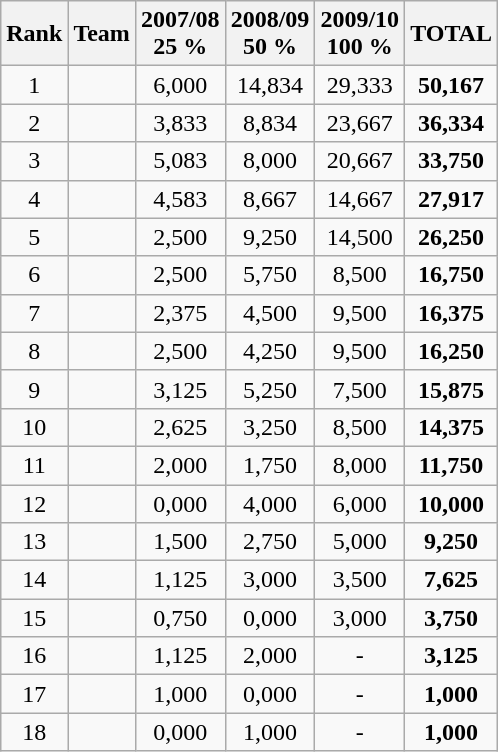<table class="wikitable sortable">
<tr>
<th>Rank</th>
<th>Team</th>
<th>2007/08<br>25 %</th>
<th>2008/09<br>50 %</th>
<th>2009/10<br>100 %</th>
<th>TOTAL</th>
</tr>
<tr align="center"     |>
<td>1</td>
<td align="left"></td>
<td>6,000</td>
<td>14,834</td>
<td>29,333</td>
<td><strong>50,167</strong></td>
</tr>
<tr align="center"     |>
<td>2</td>
<td align="left"></td>
<td>3,833</td>
<td>8,834</td>
<td>23,667</td>
<td><strong>36,334</strong></td>
</tr>
<tr align="center"     |>
<td>3</td>
<td align="left"></td>
<td>5,083</td>
<td>8,000</td>
<td>20,667</td>
<td><strong>33,750</strong></td>
</tr>
<tr align="center"     |>
<td>4</td>
<td align="left"></td>
<td>4,583</td>
<td>8,667</td>
<td>14,667</td>
<td><strong>27,917</strong></td>
</tr>
<tr align="center"     |>
<td>5</td>
<td align="left"></td>
<td>2,500</td>
<td>9,250</td>
<td>14,500</td>
<td><strong>26,250</strong></td>
</tr>
<tr align="center"     |>
<td>6</td>
<td align="left"></td>
<td>2,500</td>
<td>5,750</td>
<td>8,500</td>
<td><strong>16,750</strong></td>
</tr>
<tr align="center"     |>
<td>7</td>
<td align="left"></td>
<td>2,375</td>
<td>4,500</td>
<td>9,500</td>
<td><strong>16,375</strong></td>
</tr>
<tr align="center"     |>
<td>8</td>
<td align="left"></td>
<td>2,500</td>
<td>4,250</td>
<td>9,500</td>
<td><strong>16,250</strong></td>
</tr>
<tr align="center"     |>
<td>9</td>
<td align="left"></td>
<td>3,125</td>
<td>5,250</td>
<td>7,500</td>
<td><strong>15,875</strong></td>
</tr>
<tr align="center"     |>
<td>10</td>
<td align="left"></td>
<td>2,625</td>
<td>3,250</td>
<td>8,500</td>
<td><strong>14,375</strong></td>
</tr>
<tr align="center"     |>
<td>11</td>
<td align="left"></td>
<td>2,000</td>
<td>1,750</td>
<td>8,000</td>
<td><strong>11,750</strong></td>
</tr>
<tr align="center"     |>
<td>12</td>
<td align="left"></td>
<td>0,000</td>
<td>4,000</td>
<td>6,000</td>
<td><strong>10,000</strong></td>
</tr>
<tr align="center"     |>
<td>13</td>
<td align="left"></td>
<td>1,500</td>
<td>2,750</td>
<td>5,000</td>
<td><strong>9,250</strong></td>
</tr>
<tr align="center"     |>
<td>14</td>
<td align="left"></td>
<td>1,125</td>
<td>3,000</td>
<td>3,500</td>
<td><strong>7,625</strong></td>
</tr>
<tr align="center"     |>
<td>15</td>
<td align="left"></td>
<td>0,750</td>
<td>0,000</td>
<td>3,000</td>
<td><strong>3,750</strong></td>
</tr>
<tr align="center"     |>
<td>16</td>
<td align="left"></td>
<td>1,125</td>
<td>2,000</td>
<td>-</td>
<td><strong>3,125</strong></td>
</tr>
<tr align="center"     |>
<td>17</td>
<td align="left"></td>
<td>1,000</td>
<td>0,000</td>
<td>-</td>
<td><strong>1,000</strong></td>
</tr>
<tr align="center"     |>
<td>18</td>
<td align="left"></td>
<td>0,000</td>
<td>1,000</td>
<td>-</td>
<td><strong>1,000</strong></td>
</tr>
</table>
